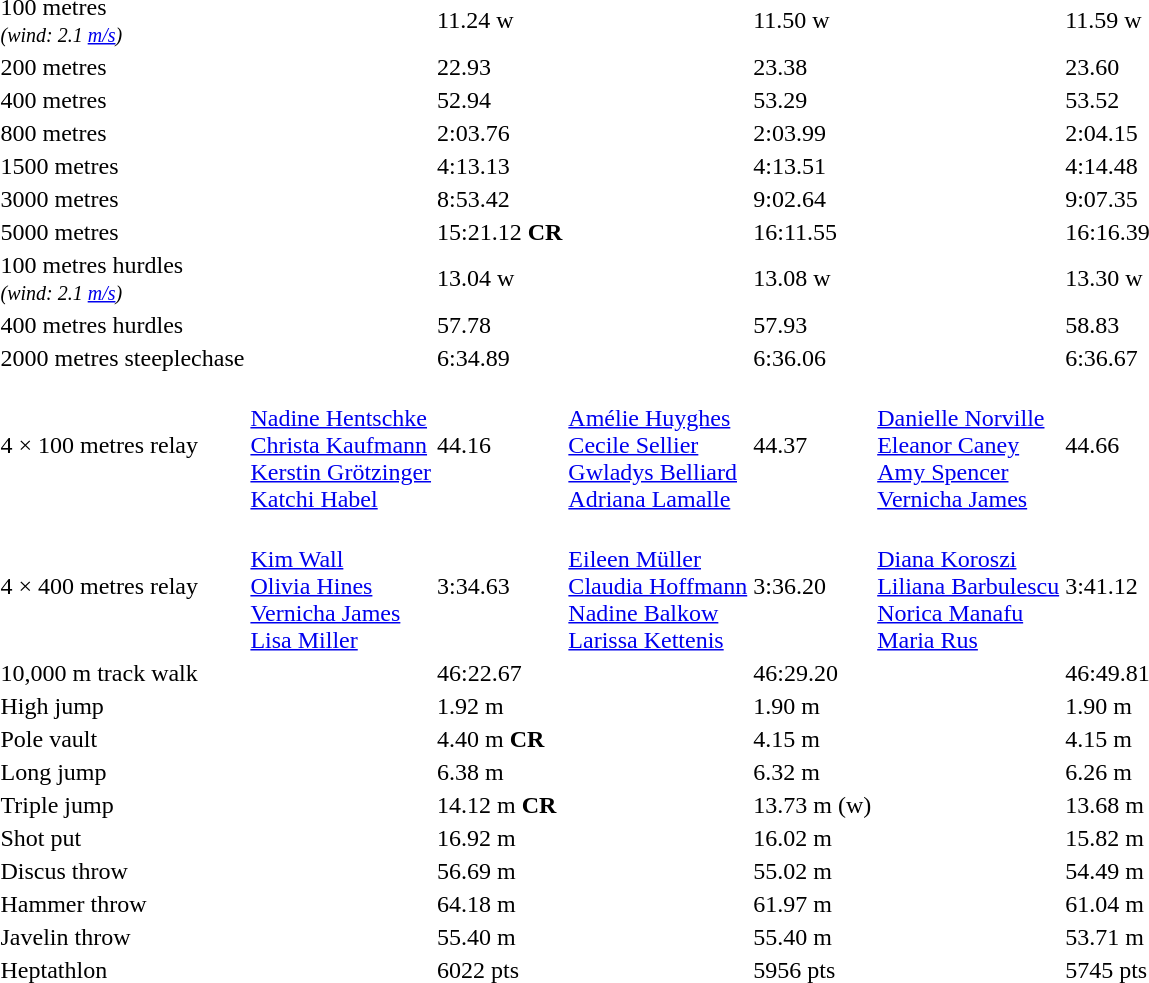<table>
<tr>
<td>100 metres<br><small><em>(wind: 2.1 <a href='#'>m/s</a>)</em></small></td>
<td></td>
<td>11.24 w</td>
<td></td>
<td>11.50 w</td>
<td></td>
<td>11.59 w</td>
</tr>
<tr>
<td>200 metres</td>
<td></td>
<td>22.93</td>
<td></td>
<td>23.38</td>
<td></td>
<td>23.60</td>
</tr>
<tr>
<td>400 metres</td>
<td></td>
<td>52.94</td>
<td></td>
<td>53.29</td>
<td></td>
<td>53.52</td>
</tr>
<tr>
<td>800 metres</td>
<td></td>
<td>2:03.76</td>
<td></td>
<td>2:03.99</td>
<td></td>
<td>2:04.15</td>
</tr>
<tr>
<td>1500 metres</td>
<td></td>
<td>4:13.13</td>
<td></td>
<td>4:13.51</td>
<td></td>
<td>4:14.48</td>
</tr>
<tr>
<td>3000 metres</td>
<td></td>
<td>8:53.42</td>
<td></td>
<td>9:02.64</td>
<td></td>
<td>9:07.35</td>
</tr>
<tr>
<td>5000 metres</td>
<td></td>
<td>15:21.12 <strong>CR</strong></td>
<td></td>
<td>16:11.55</td>
<td></td>
<td>16:16.39</td>
</tr>
<tr>
<td>100 metres hurdles<br><small><em>(wind: 2.1 <a href='#'>m/s</a>)</em></small></td>
<td></td>
<td>13.04 w</td>
<td></td>
<td>13.08 w</td>
<td></td>
<td>13.30 w</td>
</tr>
<tr>
<td>400 metres hurdles</td>
<td></td>
<td>57.78</td>
<td></td>
<td>57.93</td>
<td></td>
<td>58.83</td>
</tr>
<tr>
<td>2000 metres steeplechase</td>
<td></td>
<td>6:34.89</td>
<td></td>
<td>6:36.06</td>
<td></td>
<td>6:36.67</td>
</tr>
<tr>
<td>4 × 100 metres relay</td>
<td><br><a href='#'>Nadine Hentschke</a><br><a href='#'>Christa Kaufmann</a><br><a href='#'>Kerstin Grötzinger</a><br><a href='#'>Katchi Habel</a></td>
<td>44.16</td>
<td><br><a href='#'>Amélie Huyghes</a><br><a href='#'>Cecile Sellier</a><br><a href='#'>Gwladys Belliard</a><br><a href='#'>Adriana Lamalle</a></td>
<td>44.37</td>
<td><br><a href='#'>Danielle Norville</a><br><a href='#'>Eleanor Caney</a><br><a href='#'>Amy Spencer</a><br><a href='#'>Vernicha James</a></td>
<td>44.66</td>
</tr>
<tr>
<td>4 × 400 metres relay</td>
<td><br><a href='#'>Kim Wall</a><br><a href='#'>Olivia Hines</a><br><a href='#'>Vernicha James</a><br><a href='#'>Lisa Miller</a></td>
<td>3:34.63</td>
<td><br><a href='#'>Eileen Müller</a><br><a href='#'>Claudia Hoffmann</a><br><a href='#'>Nadine Balkow</a><br><a href='#'>Larissa Kettenis</a></td>
<td>3:36.20</td>
<td><br><a href='#'>Diana Koroszi</a><br><a href='#'>Liliana Barbulescu</a><br><a href='#'>Norica Manafu</a><br><a href='#'>Maria Rus</a></td>
<td>3:41.12</td>
</tr>
<tr>
<td>10,000 m track walk</td>
<td></td>
<td>46:22.67</td>
<td></td>
<td>46:29.20</td>
<td></td>
<td>46:49.81</td>
</tr>
<tr>
<td>High jump</td>
<td></td>
<td>1.92 m</td>
<td></td>
<td>1.90 m</td>
<td></td>
<td>1.90 m</td>
</tr>
<tr>
<td>Pole vault</td>
<td></td>
<td>4.40 m <strong>CR</strong></td>
<td></td>
<td>4.15 m</td>
<td></td>
<td>4.15 m</td>
</tr>
<tr>
<td>Long jump</td>
<td></td>
<td>6.38 m</td>
<td></td>
<td>6.32 m</td>
<td></td>
<td>6.26 m</td>
</tr>
<tr>
<td>Triple jump</td>
<td></td>
<td>14.12 m <strong>CR</strong></td>
<td></td>
<td>13.73 m (w)</td>
<td></td>
<td>13.68 m</td>
</tr>
<tr>
<td>Shot put</td>
<td></td>
<td>16.92 m</td>
<td></td>
<td>16.02 m</td>
<td></td>
<td>15.82 m</td>
</tr>
<tr>
<td>Discus throw</td>
<td></td>
<td>56.69 m</td>
<td></td>
<td>55.02 m</td>
<td></td>
<td>54.49 m</td>
</tr>
<tr>
<td>Hammer throw</td>
<td></td>
<td>64.18 m</td>
<td></td>
<td>61.97 m</td>
<td></td>
<td>61.04 m</td>
</tr>
<tr>
<td>Javelin throw</td>
<td></td>
<td>55.40 m</td>
<td></td>
<td>55.40 m</td>
<td></td>
<td>53.71 m</td>
</tr>
<tr>
<td>Heptathlon</td>
<td></td>
<td>6022 pts</td>
<td></td>
<td>5956 pts</td>
<td></td>
<td>5745 pts</td>
</tr>
</table>
